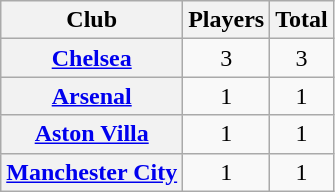<table class="sortable wikitable plainrowheaders" style="text-align:center;">
<tr>
<th scope="col">Club</th>
<th scope="col">Players</th>
<th scope="col">Total</th>
</tr>
<tr>
<th scope="row"><a href='#'>Chelsea</a></th>
<td>3</td>
<td>3</td>
</tr>
<tr>
<th scope="row"><a href='#'>Arsenal</a></th>
<td>1</td>
<td>1</td>
</tr>
<tr>
<th scope="row"><a href='#'>Aston Villa</a></th>
<td>1</td>
<td>1</td>
</tr>
<tr>
<th scope="row"><a href='#'>Manchester City</a></th>
<td>1</td>
<td>1</td>
</tr>
</table>
